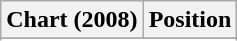<table class="wikitable">
<tr>
<th>Chart (2008)</th>
<th>Position</th>
</tr>
<tr>
</tr>
<tr>
</tr>
<tr>
</tr>
</table>
